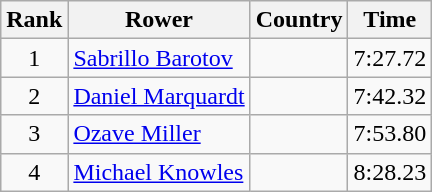<table class="wikitable" style="text-align:center">
<tr>
<th>Rank</th>
<th>Rower</th>
<th>Country</th>
<th>Time</th>
</tr>
<tr>
<td>1</td>
<td align="left"><a href='#'>Sabrillo Barotov</a></td>
<td align="left"></td>
<td>7:27.72</td>
</tr>
<tr>
<td>2</td>
<td align="left"><a href='#'>Daniel Marquardt</a></td>
<td align="left"></td>
<td>7:42.32</td>
</tr>
<tr>
<td>3</td>
<td align="left"><a href='#'>Ozave Miller</a></td>
<td align="left"></td>
<td>7:53.80</td>
</tr>
<tr>
<td>4</td>
<td align="left"><a href='#'>Michael Knowles</a></td>
<td align="left"></td>
<td>8:28.23</td>
</tr>
</table>
